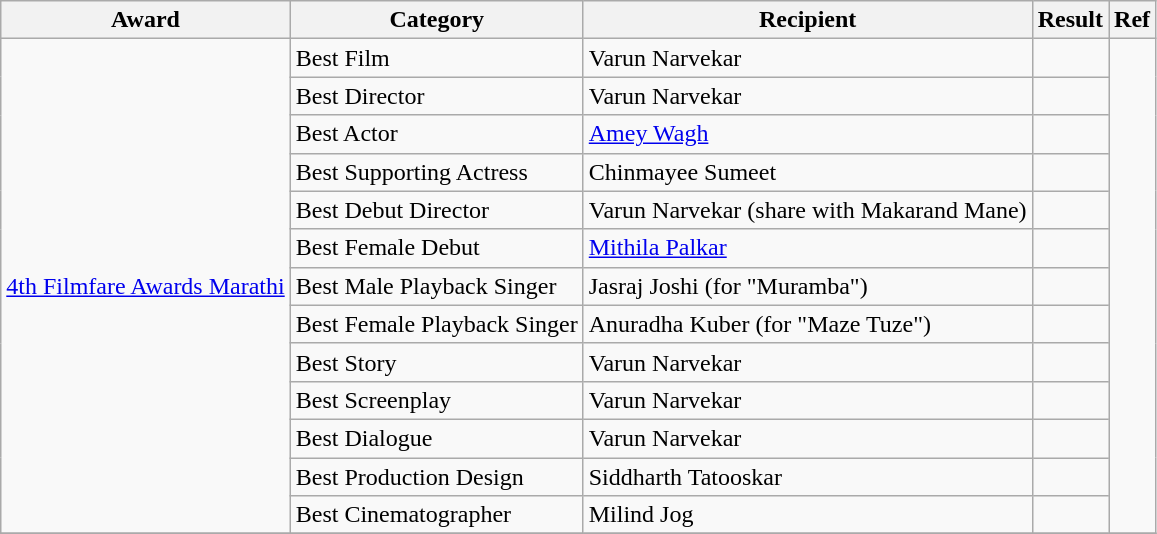<table class="wikitable">
<tr>
<th>Award</th>
<th>Category</th>
<th>Recipient</th>
<th>Result</th>
<th>Ref</th>
</tr>
<tr>
<td rowspan=13><a href='#'>4th Filmfare Awards Marathi</a></td>
<td>Best Film</td>
<td>Varun Narvekar</td>
<td></td>
<td rowspan=13><br><br><br></td>
</tr>
<tr>
<td>Best Director</td>
<td>Varun Narvekar</td>
<td></td>
</tr>
<tr>
<td>Best Actor</td>
<td><a href='#'>Amey Wagh</a></td>
<td></td>
</tr>
<tr>
<td>Best Supporting Actress</td>
<td>Chinmayee Sumeet</td>
<td></td>
</tr>
<tr>
<td>Best Debut Director</td>
<td>Varun Narvekar (share with Makarand Mane)</td>
<td></td>
</tr>
<tr>
<td>Best Female Debut</td>
<td><a href='#'>Mithila Palkar</a></td>
<td></td>
</tr>
<tr>
<td>Best Male Playback Singer</td>
<td>Jasraj Joshi (for "Muramba")</td>
<td></td>
</tr>
<tr>
<td>Best Female Playback Singer</td>
<td>Anuradha Kuber (for "Maze Tuze")</td>
<td></td>
</tr>
<tr>
<td>Best Story</td>
<td>Varun Narvekar</td>
<td></td>
</tr>
<tr>
<td>Best Screenplay</td>
<td>Varun Narvekar</td>
<td></td>
</tr>
<tr>
<td>Best Dialogue</td>
<td>Varun Narvekar</td>
<td></td>
</tr>
<tr>
<td>Best Production Design</td>
<td>Siddharth Tatooskar</td>
<td></td>
</tr>
<tr>
<td>Best Cinematographer</td>
<td>Milind Jog</td>
<td></td>
</tr>
<tr>
</tr>
</table>
